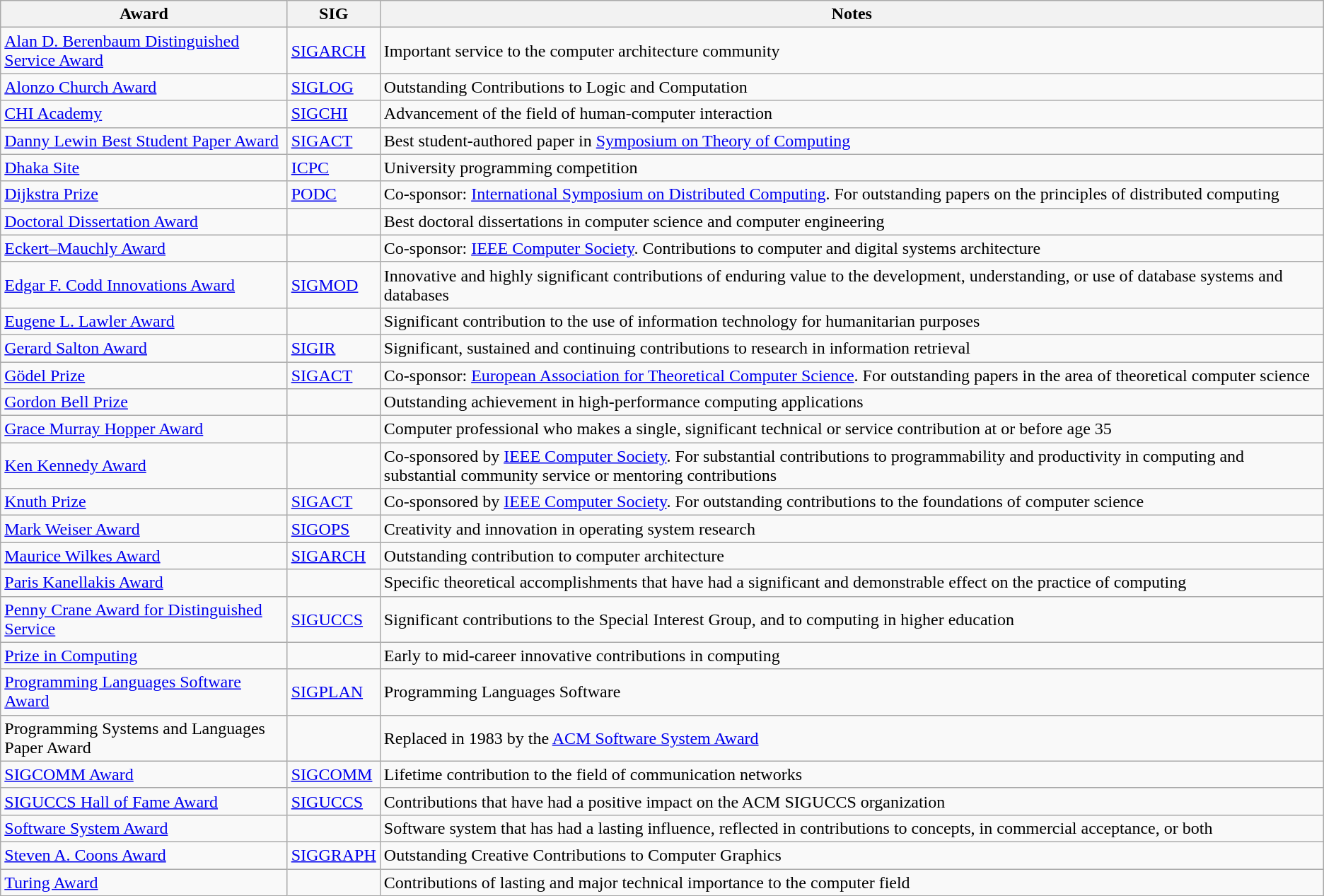<table class="wikitable sortable">
<tr>
<th>Award</th>
<th>SIG</th>
<th>Notes</th>
</tr>
<tr>
<td data-sort-value="Alan D. Berenbaum"><a href='#'>Alan D. Berenbaum Distinguished Service Award</a></td>
<td><a href='#'>SIGARCH</a></td>
<td>Important service to the computer architecture community</td>
</tr>
<tr>
<td><a href='#'>Alonzo Church Award</a></td>
<td><a href='#'>SIGLOG</a></td>
<td>Outstanding Contributions to Logic and Computation</td>
</tr>
<tr>
<td data-sort-value="CHI Academy"><a href='#'>CHI Academy</a></td>
<td><a href='#'>SIGCHI</a></td>
<td>Advancement of the field of human-computer interaction</td>
</tr>
<tr>
<td data-sort-value="Danny Lewin"><a href='#'>Danny Lewin Best Student Paper Award</a></td>
<td><a href='#'>SIGACT</a></td>
<td>Best student-authored paper in <a href='#'>Symposium on Theory of Computing</a></td>
</tr>
<tr>
<td data-sort-value="Dhaka Site"><a href='#'>Dhaka Site</a></td>
<td><a href='#'>ICPC</a></td>
<td>University programming competition</td>
</tr>
<tr>
<td data-sort-value="Dijkstra"><a href='#'>Dijkstra Prize</a></td>
<td><a href='#'>PODC</a></td>
<td>Co-sponsor: <a href='#'>International Symposium on Distributed Computing</a>. For outstanding papers on the principles of distributed computing</td>
</tr>
<tr>
<td data-sort-value="Doctoral Dissertation"><a href='#'>Doctoral Dissertation Award</a></td>
<td></td>
<td>Best doctoral dissertations in computer science and computer engineering</td>
</tr>
<tr>
<td data-sort-value="Eckert–Mauchly"><a href='#'>Eckert–Mauchly Award</a></td>
<td></td>
<td>Co-sponsor: <a href='#'>IEEE Computer Society</a>. Contributions to computer and digital systems architecture</td>
</tr>
<tr>
<td data-sort-value=" Edgar F. Codd"><a href='#'>Edgar F. Codd Innovations Award</a></td>
<td><a href='#'>SIGMOD</a></td>
<td>Innovative and highly significant contributions of enduring value to the development, understanding, or use of database systems and databases</td>
</tr>
<tr>
<td data-sort-value="Eugene L. Lawler Award"><a href='#'>Eugene L. Lawler Award</a></td>
<td></td>
<td>Significant contribution to the use of information technology for humanitarian purposes</td>
</tr>
<tr>
<td data-sort-value="Gerard Salton"><a href='#'>Gerard Salton Award</a></td>
<td><a href='#'>SIGIR</a></td>
<td>Significant, sustained and continuing contributions to research in information retrieval</td>
</tr>
<tr>
<td data-sort-value="Godel Prize"><a href='#'>Gödel Prize</a></td>
<td><a href='#'>SIGACT</a></td>
<td>Co-sponsor:  <a href='#'>European Association for Theoretical Computer Science</a>. For outstanding papers in the area of theoretical computer science</td>
</tr>
<tr>
<td data-sort-value="Gordon Bell"><a href='#'>Gordon Bell Prize</a></td>
<td></td>
<td>Outstanding achievement in high-performance computing applications</td>
</tr>
<tr>
<td data-sort-value="Grace Murray Hopper"><a href='#'>Grace Murray Hopper Award</a></td>
<td></td>
<td>Computer professional who makes a single, significant technical or service contribution at or before age 35</td>
</tr>
<tr>
<td data-sort-value="Ken Kennedy"><a href='#'>Ken Kennedy Award</a></td>
<td></td>
<td>Co-sponsored by <a href='#'>IEEE Computer Society</a>. For substantial contributions to programmability and productivity in computing and substantial community service or mentoring contributions</td>
</tr>
<tr>
<td data-sort-value="Knuth"><a href='#'>Knuth Prize</a></td>
<td><a href='#'>SIGACT</a></td>
<td>Co-sponsored by <a href='#'>IEEE Computer Society</a>. For outstanding contributions to the foundations of computer science</td>
</tr>
<tr>
<td data-sort-value="Mark Weiser Award"><a href='#'>Mark Weiser Award</a></td>
<td><a href='#'>SIGOPS</a></td>
<td>Creativity and innovation in operating system research</td>
</tr>
<tr>
<td data-sort-value="Maurice Wilkes"><a href='#'>Maurice Wilkes Award</a></td>
<td><a href='#'>SIGARCH</a></td>
<td>Outstanding contribution to computer architecture</td>
</tr>
<tr>
<td data-sort-value="Paris Kanellakis"><a href='#'>Paris Kanellakis Award</a></td>
<td></td>
<td>Specific theoretical accomplishments that have had a significant and demonstrable effect on the practice of computing</td>
</tr>
<tr>
<td data-sort-value="Penny Crane"><a href='#'>Penny Crane Award for Distinguished Service</a></td>
<td><a href='#'>SIGUCCS</a></td>
<td>Significant contributions to the Special Interest Group, and to computing in higher education</td>
</tr>
<tr>
<td data-sort-value="Prize in Computing"><a href='#'>Prize in Computing</a></td>
<td></td>
<td>Early to mid-career innovative contributions in computing</td>
</tr>
<tr>
<td data-sort-value="Programming Languages"><a href='#'>Programming Languages Software Award</a></td>
<td><a href='#'>SIGPLAN</a></td>
<td>Programming Languages Software</td>
</tr>
<tr>
<td data-sort-value="Programming Systems and Languages Paper Award">Programming Systems and Languages Paper Award</td>
<td></td>
<td>Replaced in 1983 by the <a href='#'>ACM Software System Award</a></td>
</tr>
<tr>
<td data-sort-value="SIGCOMM "><a href='#'>SIGCOMM Award</a></td>
<td><a href='#'>SIGCOMM</a></td>
<td>Lifetime contribution to the field of communication networks</td>
</tr>
<tr>
<td data-sort-value="SIGUCCS Hall of Fame Award"><a href='#'>SIGUCCS Hall of Fame Award</a></td>
<td><a href='#'>SIGUCCS</a></td>
<td>Contributions that have had a positive impact on the ACM SIGUCCS organization</td>
</tr>
<tr>
<td data-sort-value="Software System Award"><a href='#'>Software System Award</a></td>
<td></td>
<td>Software system that has had a lasting influence, reflected in contributions to concepts, in commercial acceptance, or both</td>
</tr>
<tr>
<td data-sort-value="Steven A. Coons Award"><a href='#'>Steven A. Coons Award</a></td>
<td><a href='#'>SIGGRAPH</a></td>
<td>Outstanding Creative Contributions to Computer Graphics</td>
</tr>
<tr>
<td data-sort-value="Turing"><a href='#'>Turing Award</a></td>
<td></td>
<td>Contributions of lasting and major technical importance to the computer field</td>
</tr>
</table>
